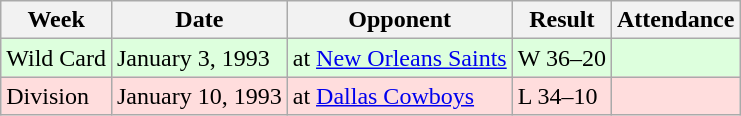<table class="wikitable">
<tr>
<th>Week</th>
<th>Date</th>
<th>Opponent</th>
<th>Result</th>
<th>Attendance</th>
</tr>
<tr style="background:#dfd;">
<td>Wild Card</td>
<td>January 3, 1993</td>
<td>at <a href='#'>New Orleans Saints</a></td>
<td>W 36–20</td>
<td></td>
</tr>
<tr style="background:#fdd;">
<td>Division</td>
<td>January 10, 1993</td>
<td>at <a href='#'>Dallas Cowboys</a></td>
<td>L 34–10</td>
<td></td>
</tr>
</table>
